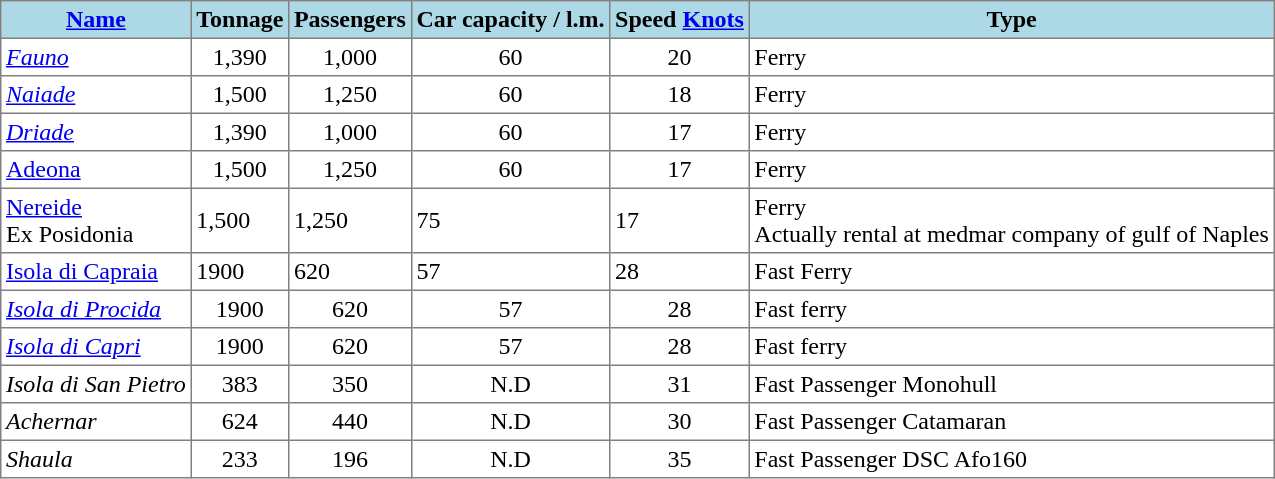<table class="toccolours" border="1" cellpadding="3" style="border-collapse:collapse">
<tr bgcolor=lightblue>
<th><a href='#'>Name</a></th>
<th>Tonnage</th>
<th>Passengers</th>
<th>Car capacity / l.m.</th>
<th>Speed <a href='#'>Knots</a></th>
<th>Type</th>
</tr>
<tr>
<td><em><a href='#'>Fauno</a></em></td>
<td align=center>1,390</td>
<td align=center>1,000</td>
<td align=center>60</td>
<td align=center>20</td>
<td>Ferry</td>
</tr>
<tr>
<td><em><a href='#'>Naiade</a></em></td>
<td align=center>1,500</td>
<td align=center>1,250</td>
<td align=center>60</td>
<td align=center>18</td>
<td>Ferry</td>
</tr>
<tr>
<td><em><a href='#'>Driade</a></em></td>
<td align=center>1,390</td>
<td align=center>1,000</td>
<td align=center>60</td>
<td align=center>17</td>
<td>Ferry</td>
</tr>
<tr>
<td><a href='#'>Adeona</a></td>
<td align=center>1,500</td>
<td align=center>1,250</td>
<td align=center>60</td>
<td align=center>17</td>
<td>Ferry</td>
</tr>
<tr>
<td><a href='#'>Nereide</a><br>Ex Posidonia</td>
<td>1,500</td>
<td>1,250</td>
<td>75</td>
<td>17</td>
<td>Ferry<br>Actually rental at medmar 
company of gulf of Naples</td>
</tr>
<tr>
<td><a href='#'>Isola di Capraia</a></td>
<td>1900</td>
<td>620</td>
<td>57</td>
<td>28</td>
<td>Fast Ferry</td>
</tr>
<tr>
<td><em><a href='#'>Isola di Procida</a></em></td>
<td align=center>1900</td>
<td align=center>620</td>
<td align=center>57</td>
<td align=center>28</td>
<td>Fast ferry</td>
</tr>
<tr>
<td><em><a href='#'>Isola di Capri</a></em></td>
<td align=center>1900</td>
<td align=center>620</td>
<td align=center>57</td>
<td align=center>28</td>
<td>Fast ferry</td>
</tr>
<tr>
<td><em>Isola di San Pietro</em></td>
<td align=center>383</td>
<td align=center>350</td>
<td align=center>N.D</td>
<td align=center>31</td>
<td>Fast Passenger Monohull</td>
</tr>
<tr>
<td><em>Achernar</em></td>
<td align=center>624</td>
<td align=center>440</td>
<td align=center>N.D</td>
<td align=center>30</td>
<td>Fast Passenger Catamaran</td>
</tr>
<tr>
<td><em>Shaula</em></td>
<td align=center>233</td>
<td align=center>196</td>
<td align=center>N.D</td>
<td align=center>35</td>
<td>Fast Passenger DSC Afo160</td>
</tr>
</table>
